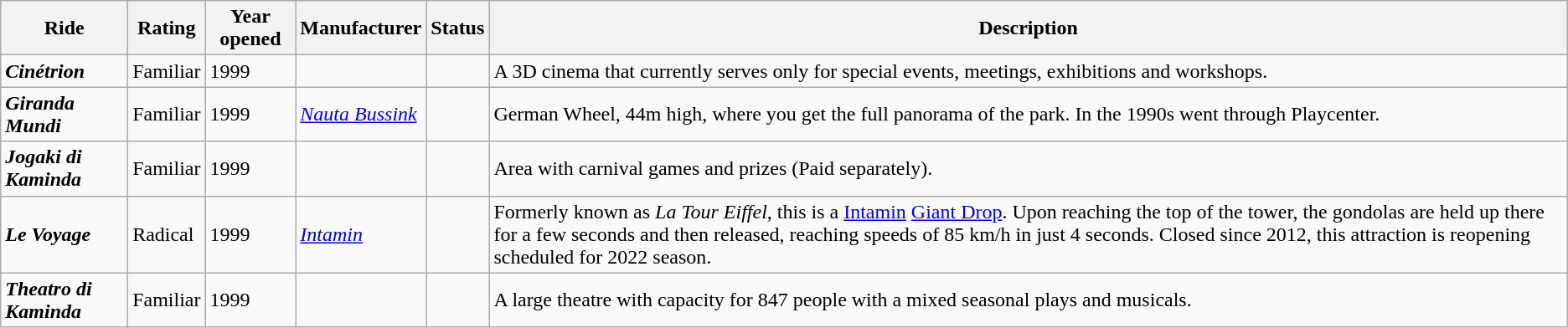<table class="wikitable">
<tr>
<th>Ride</th>
<th>Rating</th>
<th>Year opened</th>
<th>Manufacturer</th>
<th>Status</th>
<th>Description</th>
</tr>
<tr>
<td><strong><em>Cinétrion</em></strong></td>
<td>Familiar</td>
<td>1999</td>
<td></td>
<td></td>
<td>A 3D cinema that currently serves only for special events, meetings, exhibitions and workshops.</td>
</tr>
<tr>
<td><strong><em>Giranda Mundi</em></strong></td>
<td>Familiar</td>
<td>1999</td>
<td><em><a href='#'>Nauta Bussink</a></em></td>
<td></td>
<td>German Wheel, 44m high, where you get the full panorama of the park. In the 1990s went through Playcenter.</td>
</tr>
<tr>
<td><strong><em>Jogaki di Kaminda</em></strong></td>
<td>Familiar</td>
<td>1999</td>
<td></td>
<td></td>
<td>Area with carnival games and prizes (Paid separately).</td>
</tr>
<tr>
<td><strong><em>Le Voyage</em></strong></td>
<td>Radical</td>
<td>1999</td>
<td><em><a href='#'>Intamin</a></em></td>
<td></td>
<td>Formerly known as <em>La Tour Eiffel</em>, this is a  <a href='#'>Intamin</a> <a href='#'>Giant Drop</a>. Upon reaching the top of the tower, the gondolas are held up there for a few seconds and then released, reaching speeds of 85 km/h in just 4 seconds. Closed since 2012, this attraction is reopening scheduled for 2022 season.</td>
</tr>
<tr>
<td><strong><em>Theatro di Kaminda</em></strong></td>
<td>Familiar</td>
<td>1999</td>
<td></td>
<td></td>
<td>A large theatre with capacity for 847 people with a mixed seasonal plays and musicals.</td>
</tr>
</table>
